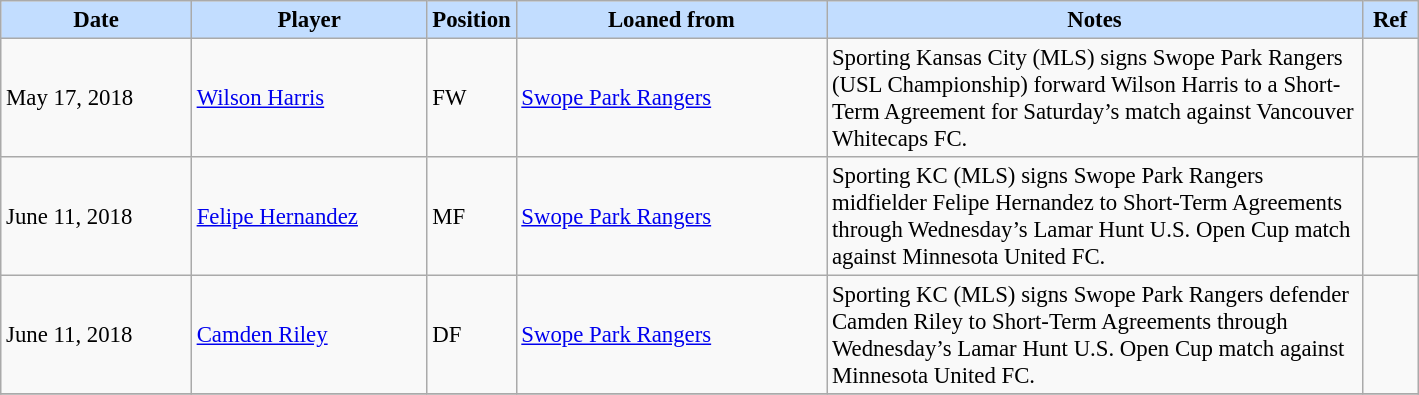<table class="wikitable" style="text-align:left; font-size:95%;">
<tr>
<th style="background:#c2ddff; width:120px;">Date</th>
<th style="background:#c2ddff; width:150px;">Player</th>
<th style="background:#c2ddff; width:50px;">Position</th>
<th style="background:#c2ddff; width:200px;">Loaned from</th>
<th style="background:#c2ddff; width:350px;">Notes</th>
<th style="background:#c2ddff; width:30px;">Ref</th>
</tr>
<tr>
<td>May 17, 2018</td>
<td> <a href='#'>Wilson Harris</a></td>
<td>FW</td>
<td><a href='#'>Swope Park Rangers</a></td>
<td>Sporting Kansas City (MLS) signs Swope Park Rangers (USL Championship) forward Wilson Harris to a Short-Term Agreement for Saturday’s match against Vancouver Whitecaps FC.</td>
<td></td>
</tr>
<tr>
<td>June 11, 2018</td>
<td> <a href='#'>Felipe Hernandez</a></td>
<td>MF</td>
<td><a href='#'>Swope Park Rangers</a></td>
<td>Sporting KC (MLS) signs Swope Park Rangers midfielder Felipe Hernandez to Short-Term Agreements through Wednesday’s Lamar Hunt U.S. Open Cup match against Minnesota United FC.</td>
<td></td>
</tr>
<tr>
<td>June 11, 2018</td>
<td> <a href='#'>Camden Riley</a></td>
<td>DF</td>
<td><a href='#'>Swope Park Rangers</a></td>
<td>Sporting KC (MLS) signs Swope Park Rangers defender Camden Riley to Short-Term Agreements through Wednesday’s Lamar Hunt U.S. Open Cup match against Minnesota United FC.</td>
<td></td>
</tr>
<tr>
</tr>
</table>
